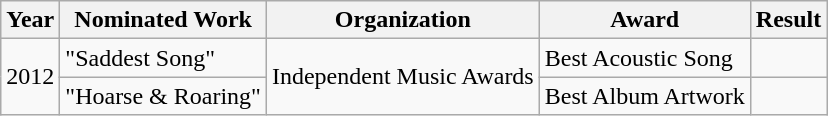<table class="wikitable">
<tr>
<th>Year</th>
<th>Nominated Work</th>
<th>Organization</th>
<th>Award</th>
<th>Result</th>
</tr>
<tr>
<td rowspan="2" style="text-align:center;">2012</td>
<td>"Saddest Song"</td>
<td rowspan="2" style="text-align:center;">Independent Music Awards</td>
<td>Best Acoustic Song</td>
<td></td>
</tr>
<tr>
<td>"Hoarse & Roaring"</td>
<td>Best Album Artwork</td>
<td></td>
</tr>
</table>
